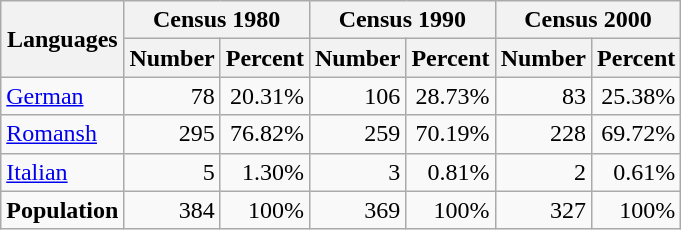<table class="wikitable">
<tr ---->
<th rowspan="2">Languages</th>
<th colspan="2">Census 1980</th>
<th colspan="2">Census 1990</th>
<th colspan="2">Census 2000</th>
</tr>
<tr ---->
<th>Number</th>
<th>Percent</th>
<th>Number</th>
<th>Percent</th>
<th>Number</th>
<th>Percent</th>
</tr>
<tr ---->
<td><a href='#'>German</a></td>
<td align=right>78</td>
<td align=right>20.31%</td>
<td align=right>106</td>
<td align=right>28.73%</td>
<td align=right>83</td>
<td align=right>25.38%</td>
</tr>
<tr ---->
<td><a href='#'>Romansh</a></td>
<td align=right>295</td>
<td align=right>76.82%</td>
<td align=right>259</td>
<td align=right>70.19%</td>
<td align=right>228</td>
<td align=right>69.72%</td>
</tr>
<tr ---->
<td><a href='#'>Italian</a></td>
<td align=right>5</td>
<td align=right>1.30%</td>
<td align=right>3</td>
<td align=right>0.81%</td>
<td align=right>2</td>
<td align=right>0.61%</td>
</tr>
<tr ---->
<td><strong>Population</strong></td>
<td align=right>384</td>
<td align=right>100%</td>
<td align=right>369</td>
<td align=right>100%</td>
<td align=right>327</td>
<td align=right>100%</td>
</tr>
</table>
